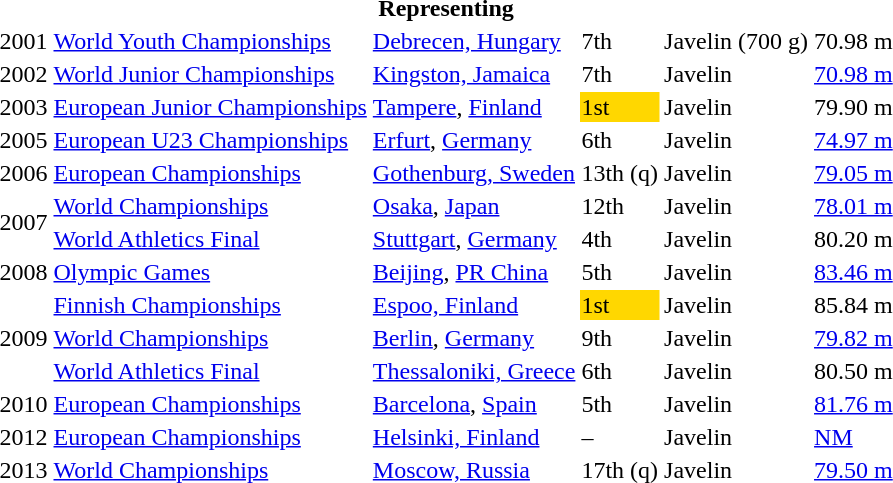<table>
<tr>
<th colspan="6">Representing </th>
</tr>
<tr>
<td>2001</td>
<td><a href='#'>World Youth Championships</a></td>
<td><a href='#'>Debrecen, Hungary</a></td>
<td>7th</td>
<td>Javelin (700 g)</td>
<td>70.98 m</td>
</tr>
<tr>
<td>2002</td>
<td><a href='#'>World Junior Championships</a></td>
<td><a href='#'>Kingston, Jamaica</a></td>
<td>7th</td>
<td>Javelin</td>
<td><a href='#'>70.98 m</a></td>
</tr>
<tr>
<td>2003</td>
<td><a href='#'>European Junior Championships</a></td>
<td><a href='#'>Tampere</a>, <a href='#'>Finland</a></td>
<td bgcolor="gold">1st</td>
<td>Javelin</td>
<td>79.90 m</td>
</tr>
<tr>
<td>2005</td>
<td><a href='#'>European U23 Championships</a></td>
<td><a href='#'>Erfurt</a>, <a href='#'>Germany</a></td>
<td>6th</td>
<td>Javelin</td>
<td><a href='#'>74.97 m</a></td>
</tr>
<tr>
<td>2006</td>
<td><a href='#'>European Championships</a></td>
<td><a href='#'>Gothenburg, Sweden</a></td>
<td>13th (q)</td>
<td>Javelin</td>
<td><a href='#'>79.05 m</a></td>
</tr>
<tr>
<td rowspan=2>2007</td>
<td><a href='#'>World Championships</a></td>
<td><a href='#'>Osaka</a>, <a href='#'>Japan</a></td>
<td>12th</td>
<td>Javelin</td>
<td><a href='#'>78.01 m</a></td>
</tr>
<tr>
<td><a href='#'>World Athletics Final</a></td>
<td><a href='#'>Stuttgart</a>, <a href='#'>Germany</a></td>
<td>4th</td>
<td>Javelin</td>
<td>80.20 m</td>
</tr>
<tr>
<td>2008</td>
<td><a href='#'>Olympic Games</a></td>
<td><a href='#'>Beijing</a>, <a href='#'>PR China</a></td>
<td>5th</td>
<td>Javelin</td>
<td><a href='#'>83.46 m</a></td>
</tr>
<tr>
<td rowspan=3>2009</td>
<td><a href='#'>Finnish Championships</a></td>
<td><a href='#'>Espoo, Finland</a></td>
<td bgcolor="gold">1st</td>
<td>Javelin</td>
<td>85.84 m</td>
</tr>
<tr>
<td><a href='#'>World Championships</a></td>
<td><a href='#'>Berlin</a>, <a href='#'>Germany</a></td>
<td>9th</td>
<td>Javelin</td>
<td><a href='#'>79.82 m</a></td>
</tr>
<tr>
<td><a href='#'>World Athletics Final</a></td>
<td><a href='#'>Thessaloniki, Greece</a></td>
<td>6th</td>
<td>Javelin</td>
<td>80.50 m</td>
</tr>
<tr>
<td>2010</td>
<td><a href='#'>European Championships</a></td>
<td><a href='#'>Barcelona</a>, <a href='#'>Spain</a></td>
<td>5th</td>
<td>Javelin</td>
<td><a href='#'>81.76 m</a></td>
</tr>
<tr>
<td>2012</td>
<td><a href='#'>European Championships</a></td>
<td><a href='#'>Helsinki, Finland</a></td>
<td>–</td>
<td>Javelin</td>
<td><a href='#'>NM</a></td>
</tr>
<tr>
<td>2013</td>
<td><a href='#'>World Championships</a></td>
<td><a href='#'>Moscow, Russia</a></td>
<td>17th (q)</td>
<td>Javelin</td>
<td><a href='#'>79.50 m</a></td>
</tr>
</table>
